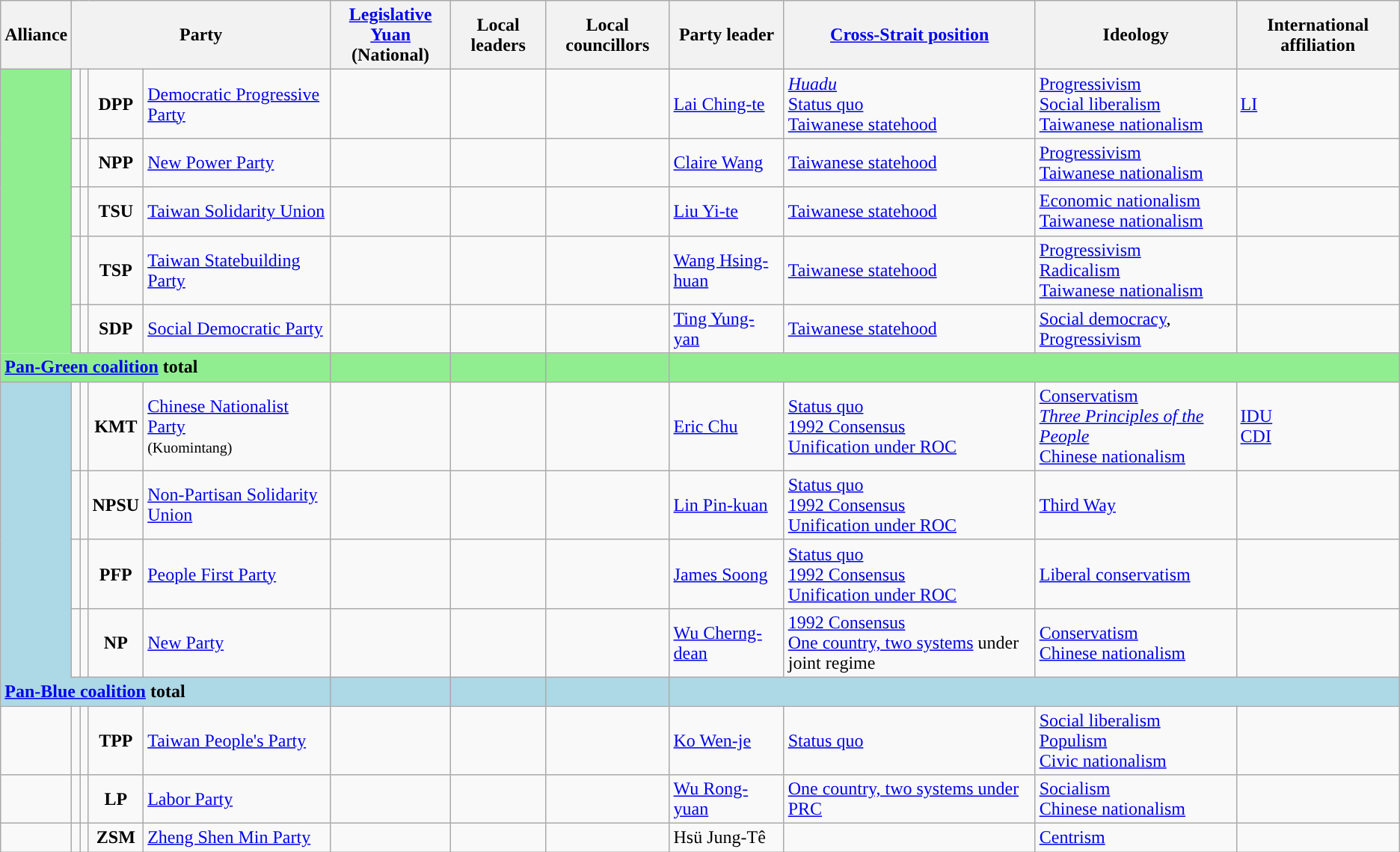<table class="wikitable sortable">
<tr>
<th class="unsortable">Alliance</th>
<th class="unsortable" colspan="4">Party</th>
<th><a href='#'>Legislative Yuan</a><br>(National)</th>
<th>Local leaders</th>
<th>Local councillors</th>
<th class="unsortable">Party leader</th>
<th class="unsortable"><a href='#'>Cross-Strait position</a></th>
<th class="unsortable">Ideology</th>
<th class="unsortable">International affiliation</th>
</tr>
<tr>
<td rowspan="5" style="border-bottom-style:hidden;background-color:LightGreen;" align=center></td>
<td style="background-color:"></td>
<td align=center></td>
<td align=center><strong>DPP</strong></td>
<td><a href='#'>Democratic Progressive Party</a></td>
<td></td>
<td></td>
<td></td>
<td><a href='#'>Lai Ching-te</a></td>
<td><a href='#'><em>Huadu</em></a><br><a href='#'>Status quo</a><br><a href='#'>Taiwanese statehood</a></td>
<td><a href='#'>Progressivism</a><br><a href='#'>Social liberalism</a><br><a href='#'>Taiwanese nationalism</a></td>
<td><a href='#'>LI</a></td>
</tr>
<tr>
<td style="background-color:"></td>
<td align=center></td>
<td align=center><strong>NPP</strong></td>
<td><a href='#'>New Power Party</a></td>
<td></td>
<td></td>
<td></td>
<td><a href='#'>Claire Wang</a></td>
<td><a href='#'>Taiwanese statehood</a></td>
<td><a href='#'>Progressivism</a><br><a href='#'>Taiwanese nationalism</a></td>
<td></td>
</tr>
<tr>
<td style="background-color:"></td>
<td align=center></td>
<td align=center><strong>TSU</strong></td>
<td><a href='#'>Taiwan Solidarity Union</a></td>
<td></td>
<td></td>
<td></td>
<td><a href='#'>Liu Yi-te</a></td>
<td><a href='#'>Taiwanese statehood</a></td>
<td><a href='#'>Economic nationalism</a><br><a href='#'>Taiwanese nationalism</a></td>
<td></td>
</tr>
<tr>
<td style="background-color:"></td>
<td align=center></td>
<td align=center><strong>TSP</strong></td>
<td><a href='#'>Taiwan Statebuilding Party</a></td>
<td></td>
<td></td>
<td></td>
<td><a href='#'>Wang Hsing-huan</a></td>
<td><a href='#'>Taiwanese statehood</a></td>
<td><a href='#'>Progressivism</a><br><a href='#'>Radicalism</a><br><a href='#'>Taiwanese nationalism</a></td>
<td></td>
</tr>
<tr>
<td style="background-color:"></td>
<td align=center></td>
<td align=center><strong>SDP</strong></td>
<td><a href='#'>Social Democratic Party</a></td>
<td></td>
<td></td>
<td></td>
<td><a href='#'>Ting Yung-yan</a></td>
<td><a href='#'>Taiwanese statehood</a></td>
<td><a href='#'>Social democracy</a>, <a href='#'>Progressivism</a></td>
<td></td>
</tr>
<tr style="background-color:LightGreen;">
<td colspan="5"><strong><a href='#'>Pan-Green coalition</a> total</strong></td>
<td></td>
<td></td>
<td></td>
<td colspan="4"></td>
</tr>
<tr>
<td rowspan="4" style="border-bottom-style:hidden;background-color:LightBlue;" align=center></td>
<td style="background-color:"></td>
<td align=center></td>
<td align=center><strong>KMT</strong></td>
<td><a href='#'>Chinese Nationalist Party</a><br><small>(Kuomintang)</small></td>
<td></td>
<td></td>
<td></td>
<td><a href='#'>Eric Chu</a></td>
<td><a href='#'>Status quo</a><br><a href='#'>1992 Consensus</a><br><a href='#'>Unification under ROC</a></td>
<td><a href='#'>Conservatism</a><br><em><a href='#'>Three Principles of the People</a></em><br><a href='#'>Chinese nationalism</a></td>
<td><a href='#'>IDU</a><br><a href='#'>CDI</a></td>
</tr>
<tr>
<td style="background-color:"></td>
<td align=center></td>
<td align=center><strong>NPSU</strong></td>
<td><a href='#'>Non-Partisan Solidarity Union</a></td>
<td></td>
<td></td>
<td></td>
<td><a href='#'>Lin Pin-kuan</a></td>
<td><a href='#'>Status quo</a><br><a href='#'>1992 Consensus</a><br><a href='#'>Unification under ROC</a></td>
<td><a href='#'>Third Way</a></td>
<td></td>
</tr>
<tr>
<td style="background-color:"></td>
<td align=center></td>
<td align=center><strong>PFP</strong></td>
<td><a href='#'>People First Party</a></td>
<td></td>
<td></td>
<td></td>
<td><a href='#'>James Soong</a></td>
<td><a href='#'>Status quo</a><br><a href='#'>1992 Consensus</a><br><a href='#'>Unification under ROC</a></td>
<td><a href='#'>Liberal conservatism</a></td>
<td></td>
</tr>
<tr>
<td style="background-color:"></td>
<td align=center></td>
<td align=center><strong>NP</strong></td>
<td><a href='#'>New Party</a></td>
<td></td>
<td></td>
<td></td>
<td><a href='#'>Wu Cherng-dean</a></td>
<td><a href='#'>1992 Consensus</a><br><a href='#'>One country, two systems</a> under joint regime</td>
<td><a href='#'>Conservatism</a><br><a href='#'>Chinese nationalism</a></td>
<td></td>
</tr>
<tr style="background-color:LightBlue;">
<td colspan="5"><strong><a href='#'>Pan-Blue coalition</a> total</strong></td>
<td></td>
<td></td>
<td></td>
<td colspan="4"></td>
</tr>
<tr>
<td></td>
<td style="background-color:"></td>
<td align=center></td>
<td align=center><strong>TPP</strong></td>
<td><a href='#'>Taiwan People's Party</a></td>
<td></td>
<td></td>
<td></td>
<td><a href='#'>Ko Wen-je</a></td>
<td><a href='#'>Status quo</a></td>
<td><a href='#'>Social liberalism</a><br><a href='#'>Populism</a><br><a href='#'>Civic nationalism</a></td>
<td></td>
</tr>
<tr>
<td></td>
<td style="background-color:"></td>
<td align=center></td>
<td align=center><strong>LP</strong></td>
<td><a href='#'>Labor Party</a></td>
<td></td>
<td></td>
<td></td>
<td><a href='#'>Wu Rong-yuan</a></td>
<td><a href='#'>One country, two systems under PRC</a></td>
<td><a href='#'>Socialism</a><br><a href='#'>Chinese nationalism</a></td>
<td></td>
</tr>
<tr>
<td></td>
<td style="background-color:"></td>
<td align=center></td>
<td align=center><strong>ZSM</strong></td>
<td><a href='#'>Zheng Shen Min Party</a></td>
<td></td>
<td></td>
<td></td>
<td>Hsü Jung-Tê</td>
<td></td>
<td><a href='#'>Centrism</a></td>
<td></td>
</tr>
</table>
